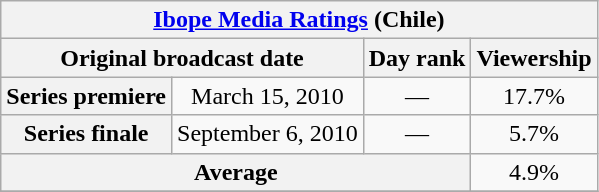<table class=wikitable style="text-align:center">
<tr>
<th colspan="4"><a href='#'>Ibope Media Ratings</a> (Chile)</th>
</tr>
<tr>
<th colspan="2">Original broadcast date</th>
<th>Day rank</th>
<th>Viewership</th>
</tr>
<tr>
<th>Series premiere</th>
<td>March 15, 2010</td>
<td>—</td>
<td>17.7%</td>
</tr>
<tr>
<th>Series finale</th>
<td>September 6, 2010</td>
<td>—</td>
<td>5.7%</td>
</tr>
<tr>
<th colspan=3>Average</th>
<td>4.9%</td>
</tr>
<tr>
</tr>
</table>
